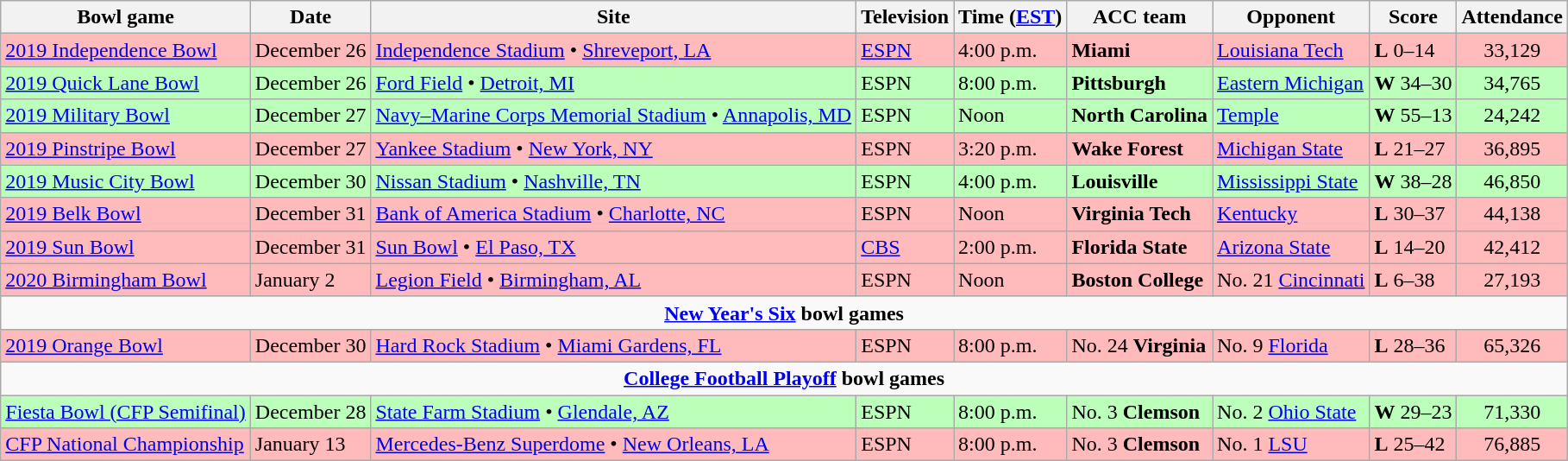<table class="wikitable">
<tr>
<th>Bowl game</th>
<th>Date</th>
<th>Site</th>
<th>Television</th>
<th>Time (<a href='#'>EST</a>)</th>
<th>ACC team</th>
<th>Opponent</th>
<th>Score</th>
<th>Attendance</th>
</tr>
<tr style="background:#fbb;">
<td><a href='#'>2019 Independence Bowl</a></td>
<td>December 26</td>
<td><a href='#'>Independence Stadium</a> • <a href='#'>Shreveport, LA</a></td>
<td><a href='#'>ESPN</a></td>
<td>4:00 p.m.</td>
<td><strong>Miami</strong></td>
<td><a href='#'>Louisiana Tech</a></td>
<td><strong>L</strong> 0–14</td>
<td align="center">33,129</td>
</tr>
<tr style="background:#bfb;">
<td><a href='#'>2019 Quick Lane Bowl</a></td>
<td>December 26</td>
<td><a href='#'>Ford Field</a> • <a href='#'>Detroit, MI</a></td>
<td>ESPN</td>
<td>8:00 p.m.</td>
<td><strong>Pittsburgh</strong></td>
<td><a href='#'>Eastern Michigan</a></td>
<td><strong>W</strong> 34–30</td>
<td align="center">34,765</td>
</tr>
<tr style="background:#bfb;">
<td><a href='#'>2019 Military Bowl</a></td>
<td>December 27</td>
<td><a href='#'>Navy–Marine Corps Memorial Stadium</a> • <a href='#'>Annapolis, MD</a></td>
<td>ESPN</td>
<td>Noon</td>
<td><strong>North Carolina</strong></td>
<td><a href='#'>Temple</a></td>
<td><strong>W</strong> 55–13</td>
<td align="center">24,242</td>
</tr>
<tr style="background:#fbb;">
<td><a href='#'>2019 Pinstripe Bowl</a></td>
<td>December 27</td>
<td><a href='#'>Yankee Stadium</a> • <a href='#'>New York, NY</a></td>
<td>ESPN</td>
<td>3:20 p.m.</td>
<td><strong>Wake Forest</strong></td>
<td><a href='#'>Michigan State</a></td>
<td><strong>L</strong> 21–27</td>
<td align="center">36,895</td>
</tr>
<tr style="background:#bfb;">
<td><a href='#'>2019 Music City Bowl</a></td>
<td>December 30</td>
<td><a href='#'>Nissan Stadium</a> • <a href='#'>Nashville, TN</a></td>
<td>ESPN</td>
<td>4:00 p.m.</td>
<td><strong>Louisville</strong></td>
<td><a href='#'>Mississippi State</a></td>
<td><strong>W</strong> 38–28</td>
<td align="center">46,850</td>
</tr>
<tr style="background:#fbb;">
<td><a href='#'>2019 Belk Bowl</a></td>
<td>December 31</td>
<td><a href='#'>Bank of America Stadium</a> • <a href='#'>Charlotte, NC</a></td>
<td>ESPN</td>
<td>Noon</td>
<td><strong>Virginia Tech</strong></td>
<td><a href='#'>Kentucky</a></td>
<td><strong>L</strong> 30–37</td>
<td align="center">44,138</td>
</tr>
<tr style="background:#fbb;">
<td><a href='#'>2019 Sun Bowl</a></td>
<td>December 31</td>
<td><a href='#'>Sun Bowl</a> • <a href='#'>El Paso, TX</a></td>
<td><a href='#'>CBS</a></td>
<td>2:00 p.m.</td>
<td><strong>Florida State</strong></td>
<td><a href='#'>Arizona State</a></td>
<td><strong>L</strong> 14–20</td>
<td align="center">42,412</td>
</tr>
<tr style="background:#fbb;">
<td><a href='#'>2020 Birmingham Bowl</a></td>
<td>January 2</td>
<td><a href='#'>Legion Field</a> • <a href='#'>Birmingham, AL</a></td>
<td>ESPN</td>
<td>Noon</td>
<td><strong>Boston College</strong></td>
<td>No. 21 <a href='#'>Cincinnati</a></td>
<td><strong>L</strong> 6–38</td>
<td align="center">27,193</td>
</tr>
<tr>
<td colspan="9" style="text-align:center;"><strong><a href='#'>New Year's Six</a> bowl games</strong></td>
</tr>
<tr style="background:#fbb;">
<td><a href='#'>2019 Orange Bowl</a></td>
<td>December 30</td>
<td><a href='#'>Hard Rock Stadium</a> • <a href='#'>Miami Gardens, FL</a></td>
<td>ESPN</td>
<td>8:00 p.m.</td>
<td>No. 24 <strong>Virginia</strong></td>
<td>No. 9  <a href='#'>Florida</a></td>
<td><strong>L</strong> 28–36</td>
<td align="center">65,326</td>
</tr>
<tr>
<td colspan="9" style="text-align:center;"><strong><a href='#'>College Football Playoff</a> bowl games</strong></td>
</tr>
<tr style="background:#bfb;">
<td><a href='#'>Fiesta Bowl (CFP Semifinal)</a></td>
<td>December 28</td>
<td><a href='#'>State Farm Stadium</a> • <a href='#'>Glendale, AZ</a></td>
<td>ESPN</td>
<td>8:00 p.m.</td>
<td>No. 3 <strong>Clemson</strong></td>
<td>No. 2 <a href='#'>Ohio State</a></td>
<td><strong>W</strong> 29–23</td>
<td align="center">71,330</td>
</tr>
<tr style="background:#fbb;">
<td><a href='#'>CFP National Championship</a></td>
<td>January 13</td>
<td><a href='#'>Mercedes-Benz Superdome</a> • <a href='#'>New Orleans, LA</a></td>
<td>ESPN</td>
<td>8:00 p.m.</td>
<td>No. 3 <strong>Clemson</strong></td>
<td>No. 1 <a href='#'>LSU</a></td>
<td><strong>L</strong> 25–42</td>
<td align="center">76,885</td>
</tr>
</table>
